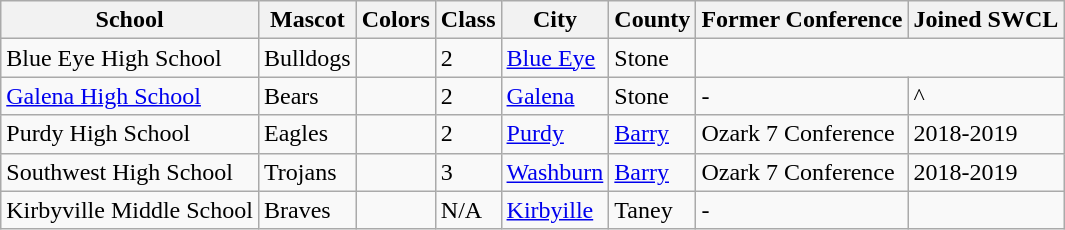<table class="wikitable">
<tr>
<th>School</th>
<th>Mascot</th>
<th>Colors</th>
<th>Class</th>
<th>City</th>
<th>County</th>
<th>Former Conference</th>
<th>Joined SWCL</th>
</tr>
<tr>
<td>Blue Eye High School</td>
<td>Bulldogs</td>
<td></td>
<td>2</td>
<td><a href='#'>Blue Eye</a></td>
<td>Stone</td>
</tr>
<tr>
<td><a href='#'>Galena High School</a></td>
<td>Bears</td>
<td></td>
<td>2</td>
<td><a href='#'>Galena</a></td>
<td>Stone</td>
<td>-</td>
<td>^</td>
</tr>
<tr>
<td>Purdy High School</td>
<td>Eagles</td>
<td></td>
<td>2</td>
<td><a href='#'>Purdy</a></td>
<td><a href='#'>Barry</a></td>
<td>Ozark 7 Conference</td>
<td>2018-2019</td>
</tr>
<tr>
<td>Southwest High School</td>
<td>Trojans</td>
<td></td>
<td>3</td>
<td><a href='#'>Washburn</a></td>
<td><a href='#'>Barry</a></td>
<td>Ozark 7 Conference</td>
<td>2018-2019</td>
</tr>
<tr>
<td>Kirbyville Middle School</td>
<td>Braves</td>
<td></td>
<td>N/A</td>
<td><a href='#'>Kirbyille</a></td>
<td>Taney</td>
<td>-</td>
<td></td>
</tr>
</table>
